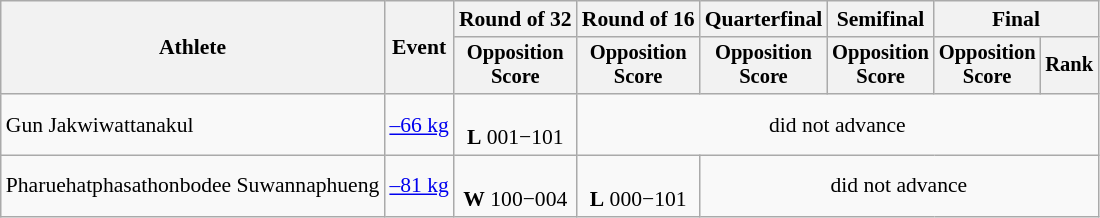<table class=wikitable style=font-size:90%;text-align:center>
<tr>
<th rowspan=2>Athlete</th>
<th rowspan=2>Event</th>
<th>Round of 32</th>
<th>Round of 16</th>
<th>Quarterfinal</th>
<th>Semifinal</th>
<th colspan=2>Final</th>
</tr>
<tr style=font-size:95%>
<th>Opposition<br>Score</th>
<th>Opposition<br>Score</th>
<th>Opposition<br>Score</th>
<th>Opposition<br>Score</th>
<th>Opposition<br>Score</th>
<th>Rank</th>
</tr>
<tr>
<td align=left>Gun Jakwiwattanakul</td>
<td align=left><a href='#'>–66 kg</a></td>
<td><br><strong>L</strong> 001−101</td>
<td colspan=5>did not advance</td>
</tr>
<tr>
<td align=left>Pharuehatphasathonbodee Suwannaphueng</td>
<td align=left><a href='#'>–81 kg</a></td>
<td><br><strong>W</strong> 100−004</td>
<td><br><strong>L</strong> 000−101</td>
<td colspan=4>did not advance</td>
</tr>
</table>
